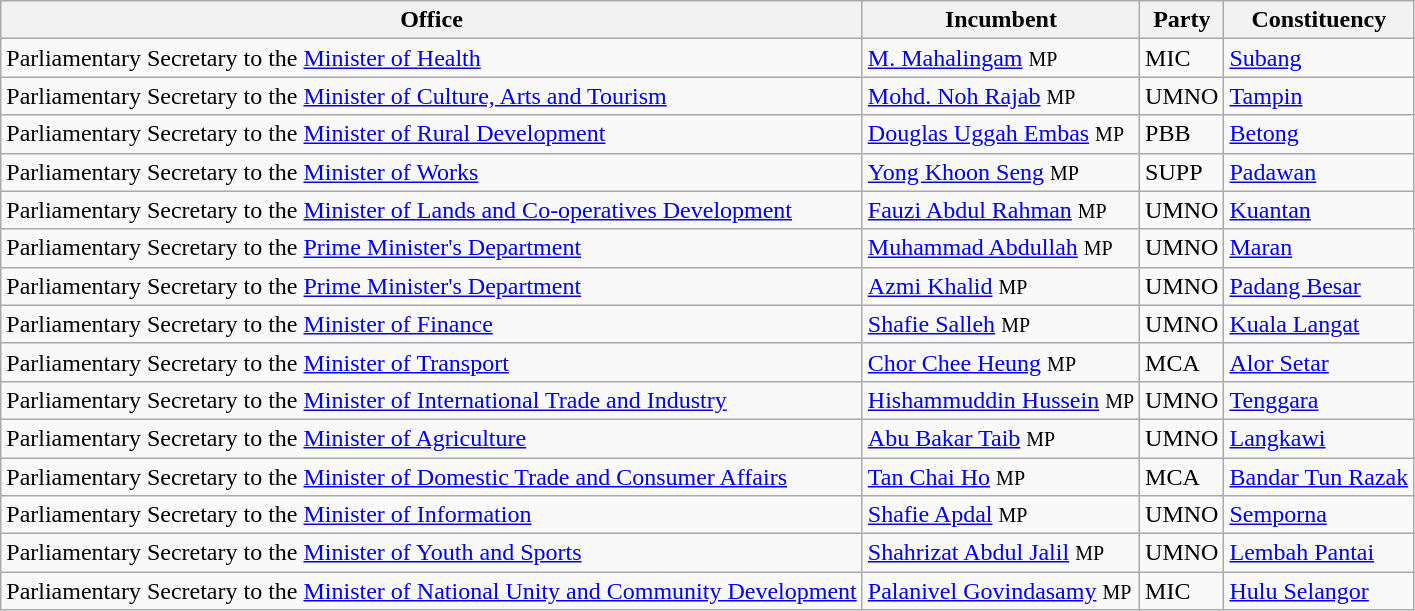<table class="sortable wikitable">
<tr>
<th>Office</th>
<th>Incumbent</th>
<th>Party</th>
<th>Constituency</th>
</tr>
<tr>
<td>Parliamentary Secretary to the <a href='#'>Minister of Health</a></td>
<td><a href='#'>M. Mahalingam</a> <small>MP</small></td>
<td>MIC</td>
<td><a href='#'>Subang</a></td>
</tr>
<tr>
<td>Parliamentary Secretary to the <a href='#'>Minister of Culture, Arts and Tourism</a></td>
<td><a href='#'>Mohd. Noh Rajab</a> <small>MP</small></td>
<td>UMNO</td>
<td><a href='#'>Tampin</a></td>
</tr>
<tr>
<td>Parliamentary Secretary to the <a href='#'>Minister of Rural Development</a></td>
<td><a href='#'>Douglas Uggah Embas</a> <small>MP</small></td>
<td>PBB</td>
<td><a href='#'>Betong</a></td>
</tr>
<tr>
<td>Parliamentary Secretary to the <a href='#'>Minister of Works</a></td>
<td><a href='#'>Yong Khoon Seng</a> <small>MP</small></td>
<td>SUPP</td>
<td><a href='#'>Padawan</a></td>
</tr>
<tr>
<td>Parliamentary Secretary to the <a href='#'>Minister of Lands and Co-operatives Development</a></td>
<td><a href='#'>Fauzi Abdul Rahman</a> <small>MP</small></td>
<td>UMNO</td>
<td><a href='#'>Kuantan</a></td>
</tr>
<tr>
<td>Parliamentary Secretary to the <a href='#'>Prime Minister's Department</a></td>
<td><a href='#'>Muhammad Abdullah</a> <small>MP</small></td>
<td>UMNO</td>
<td><a href='#'>Maran</a></td>
</tr>
<tr>
<td>Parliamentary Secretary to the <a href='#'>Prime Minister's Department</a></td>
<td><a href='#'>Azmi Khalid</a> <small>MP</small></td>
<td>UMNO</td>
<td><a href='#'>Padang Besar</a></td>
</tr>
<tr>
<td>Parliamentary Secretary to the <a href='#'>Minister of Finance</a></td>
<td><a href='#'>Shafie Salleh</a> <small>MP</small></td>
<td>UMNO</td>
<td><a href='#'>Kuala Langat</a></td>
</tr>
<tr>
<td>Parliamentary Secretary to the <a href='#'>Minister of Transport</a></td>
<td><a href='#'>Chor Chee Heung</a> <small>MP</small></td>
<td>MCA</td>
<td><a href='#'>Alor Setar</a></td>
</tr>
<tr>
<td>Parliamentary Secretary to the <a href='#'>Minister of International Trade and Industry</a></td>
<td><a href='#'>Hishammuddin Hussein</a> <small>MP</small></td>
<td>UMNO</td>
<td><a href='#'>Tenggara</a></td>
</tr>
<tr>
<td>Parliamentary Secretary to the <a href='#'>Minister of Agriculture</a></td>
<td><a href='#'>Abu Bakar Taib</a> <small>MP</small></td>
<td>UMNO</td>
<td><a href='#'>Langkawi</a></td>
</tr>
<tr>
<td>Parliamentary Secretary to the <a href='#'>Minister of Domestic Trade and Consumer Affairs</a></td>
<td><a href='#'>Tan Chai Ho</a> <small>MP</small></td>
<td>MCA</td>
<td><a href='#'>Bandar Tun Razak</a></td>
</tr>
<tr>
<td>Parliamentary Secretary to the <a href='#'>Minister of Information</a></td>
<td><a href='#'>Shafie Apdal</a> <small>MP</small></td>
<td>UMNO</td>
<td><a href='#'>Semporna</a></td>
</tr>
<tr>
<td>Parliamentary Secretary to the <a href='#'>Minister of Youth and Sports</a></td>
<td><a href='#'>Shahrizat Abdul Jalil</a> <small>MP</small></td>
<td>UMNO</td>
<td><a href='#'>Lembah Pantai</a></td>
</tr>
<tr>
<td>Parliamentary Secretary to the <a href='#'>Minister of National Unity and Community Development</a></td>
<td><a href='#'>Palanivel Govindasamy</a> <small>MP</small></td>
<td>MIC</td>
<td><a href='#'>Hulu Selangor</a></td>
</tr>
</table>
